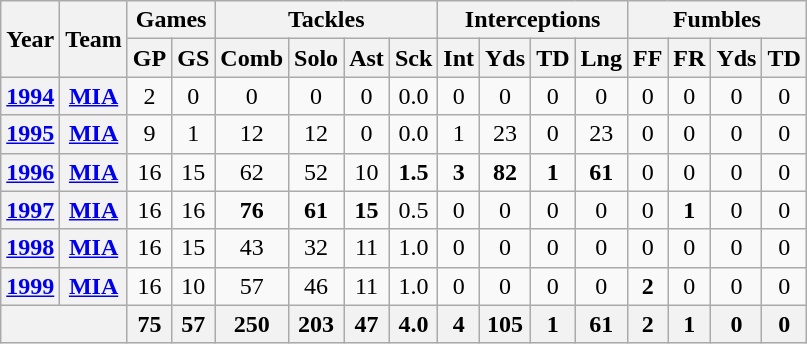<table class="wikitable" style="text-align:center">
<tr>
<th rowspan="2">Year</th>
<th rowspan="2">Team</th>
<th colspan="2">Games</th>
<th colspan="4">Tackles</th>
<th colspan="4">Interceptions</th>
<th colspan="4">Fumbles</th>
</tr>
<tr>
<th>GP</th>
<th>GS</th>
<th>Comb</th>
<th>Solo</th>
<th>Ast</th>
<th>Sck</th>
<th>Int</th>
<th>Yds</th>
<th>TD</th>
<th>Lng</th>
<th>FF</th>
<th>FR</th>
<th>Yds</th>
<th>TD</th>
</tr>
<tr>
<th><a href='#'>1994</a></th>
<th><a href='#'>MIA</a></th>
<td>2</td>
<td>0</td>
<td>0</td>
<td>0</td>
<td>0</td>
<td>0.0</td>
<td>0</td>
<td>0</td>
<td>0</td>
<td>0</td>
<td>0</td>
<td>0</td>
<td>0</td>
<td>0</td>
</tr>
<tr>
<th><a href='#'>1995</a></th>
<th><a href='#'>MIA</a></th>
<td>9</td>
<td>1</td>
<td>12</td>
<td>12</td>
<td>0</td>
<td>0.0</td>
<td>1</td>
<td>23</td>
<td>0</td>
<td>23</td>
<td>0</td>
<td>0</td>
<td>0</td>
<td>0</td>
</tr>
<tr>
<th><a href='#'>1996</a></th>
<th><a href='#'>MIA</a></th>
<td>16</td>
<td>15</td>
<td>62</td>
<td>52</td>
<td>10</td>
<td><strong>1.5</strong></td>
<td><strong>3</strong></td>
<td><strong>82</strong></td>
<td><strong>1</strong></td>
<td><strong>61</strong></td>
<td>0</td>
<td>0</td>
<td>0</td>
<td>0</td>
</tr>
<tr>
<th><a href='#'>1997</a></th>
<th><a href='#'>MIA</a></th>
<td>16</td>
<td>16</td>
<td><strong>76</strong></td>
<td><strong>61</strong></td>
<td><strong>15</strong></td>
<td>0.5</td>
<td>0</td>
<td>0</td>
<td>0</td>
<td>0</td>
<td>0</td>
<td><strong>1</strong></td>
<td>0</td>
<td>0</td>
</tr>
<tr>
<th><a href='#'>1998</a></th>
<th><a href='#'>MIA</a></th>
<td>16</td>
<td>15</td>
<td>43</td>
<td>32</td>
<td>11</td>
<td>1.0</td>
<td>0</td>
<td>0</td>
<td>0</td>
<td>0</td>
<td>0</td>
<td>0</td>
<td>0</td>
<td>0</td>
</tr>
<tr>
<th><a href='#'>1999</a></th>
<th><a href='#'>MIA</a></th>
<td>16</td>
<td>10</td>
<td>57</td>
<td>46</td>
<td>11</td>
<td>1.0</td>
<td>0</td>
<td>0</td>
<td>0</td>
<td>0</td>
<td><strong>2</strong></td>
<td>0</td>
<td>0</td>
<td>0</td>
</tr>
<tr>
<th colspan="2"></th>
<th>75</th>
<th>57</th>
<th>250</th>
<th>203</th>
<th>47</th>
<th>4.0</th>
<th>4</th>
<th>105</th>
<th>1</th>
<th>61</th>
<th>2</th>
<th>1</th>
<th>0</th>
<th>0</th>
</tr>
</table>
